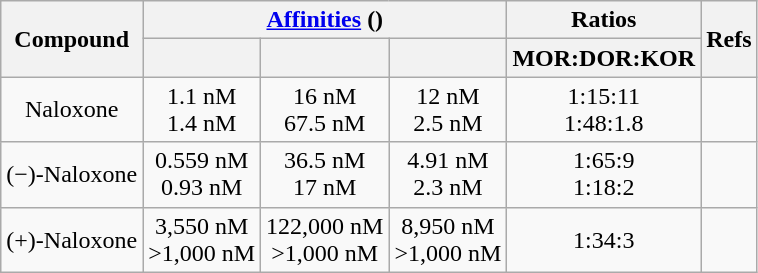<table class="wikitable floatright" style="text-align: center;">
<tr>
<th rowspan="2">Compound</th>
<th colspan="3"><a href='#'>Affinities</a> ()</th>
<th>Ratios</th>
<th rowspan="2">Refs</th>
</tr>
<tr>
<th></th>
<th></th>
<th></th>
<th>MOR:DOR:KOR</th>
</tr>
<tr>
<td>Naloxone</td>
<td>1.1 nM<br>1.4 nM</td>
<td>16 nM<br>67.5 nM</td>
<td>12 nM<br>2.5 nM</td>
<td>1:15:11<br>1:48:1.8</td>
<td><br></td>
</tr>
<tr>
<td>(−)-Naloxone</td>
<td>0.559 nM<br>0.93 nM</td>
<td>36.5 nM<br>17 nM</td>
<td>4.91 nM<br>2.3 nM</td>
<td>1:65:9<br>1:18:2</td>
<td><br></td>
</tr>
<tr>
<td>(+)-Naloxone</td>
<td>3,550 nM<br> >1,000 nM</td>
<td>122,000 nM<br> >1,000 nM</td>
<td>8,950 nM<br> >1,000 nM</td>
<td>1:34:3<br></td>
<td><br></td>
</tr>
</table>
